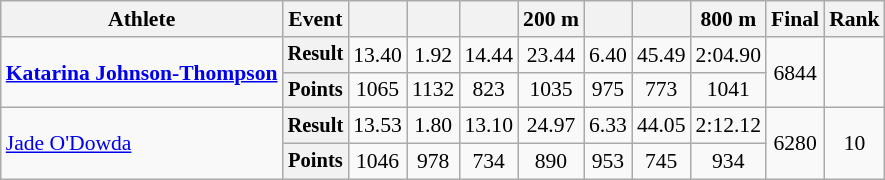<table class=wikitable style=font-size:90%;text-align:center>
<tr>
<th>Athlete</th>
<th>Event</th>
<th></th>
<th></th>
<th></th>
<th>200 m</th>
<th></th>
<th></th>
<th>800 m</th>
<th>Final</th>
<th>Rank</th>
</tr>
<tr align=center>
<td rowspan=2 align=left><strong><a href='#'>Katarina Johnson-Thompson</a></strong></td>
<th style=font-size:95%>Result</th>
<td>13.40</td>
<td>1.92</td>
<td>14.44</td>
<td>23.44</td>
<td>6.40</td>
<td>45.49</td>
<td>2:04.90</td>
<td rowspan="2">6844</td>
<td rowspan="2"></td>
</tr>
<tr align=center>
<th style=font-size:95%>Points</th>
<td>1065</td>
<td>1132</td>
<td>823</td>
<td>1035</td>
<td>975</td>
<td>773</td>
<td>1041</td>
</tr>
<tr>
<td align=left rowspan="2"><a href='#'>Jade O'Dowda</a></td>
<th style=font-size:95%>Result</th>
<td>13.53</td>
<td>1.80</td>
<td>13.10</td>
<td>24.97</td>
<td>6.33</td>
<td>44.05</td>
<td>2:12.12</td>
<td rowspan="2">6280</td>
<td rowspan="2">10</td>
</tr>
<tr>
<th style=font-size:95%>Points</th>
<td>1046</td>
<td>978</td>
<td>734</td>
<td>890</td>
<td>953</td>
<td>745</td>
<td>934</td>
</tr>
</table>
